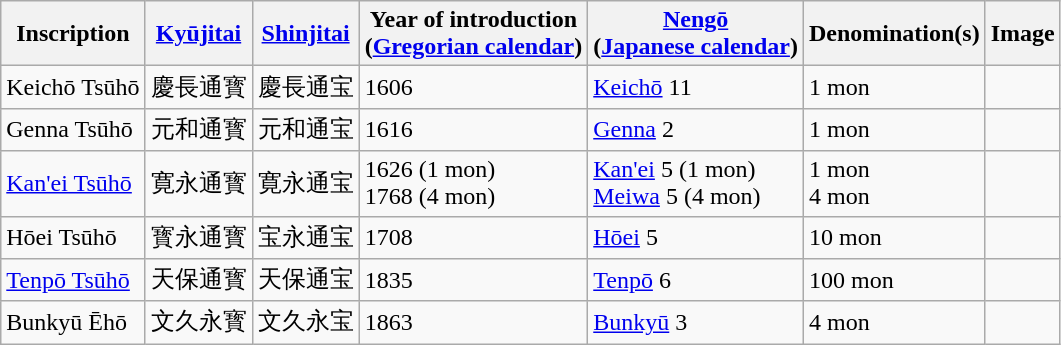<table class="wikitable">
<tr>
<th>Inscription</th>
<th><a href='#'>Kyūjitai</a></th>
<th><a href='#'>Shinjitai</a></th>
<th>Year of introduction<br>(<a href='#'>Gregorian calendar</a>)</th>
<th><a href='#'>Nengō</a><br>(<a href='#'>Japanese calendar</a>)</th>
<th>Denomination(s)</th>
<th>Image</th>
</tr>
<tr>
<td>Keichō Tsūhō</td>
<td>慶長通寳</td>
<td>慶長通宝</td>
<td>1606</td>
<td><a href='#'>Keichō</a> 11</td>
<td>1 mon</td>
<td></td>
</tr>
<tr>
<td>Genna Tsūhō</td>
<td>元和通寳</td>
<td>元和通宝</td>
<td>1616</td>
<td><a href='#'>Genna</a> 2</td>
<td>1 mon</td>
<td></td>
</tr>
<tr>
<td><a href='#'>Kan'ei Tsūhō</a></td>
<td>寛永通寳</td>
<td>寛永通宝</td>
<td>1626 (1 mon)<br>1768 (4 mon)</td>
<td><a href='#'>Kan'ei</a> 5 (1 mon)<br><a href='#'>Meiwa</a> 5 (4 mon)</td>
<td>1 mon<br>4 mon</td>
<td><br></td>
</tr>
<tr>
<td>Hōei Tsūhō</td>
<td>寳永通寳</td>
<td>宝永通宝</td>
<td>1708</td>
<td><a href='#'>Hōei</a> 5</td>
<td>10 mon</td>
<td></td>
</tr>
<tr>
<td><a href='#'>Tenpō Tsūhō</a></td>
<td>天保通寳</td>
<td>天保通宝</td>
<td>1835</td>
<td><a href='#'>Tenpō</a> 6</td>
<td>100 mon</td>
<td></td>
</tr>
<tr>
<td>Bunkyū Ēhō</td>
<td>文久永寳</td>
<td>文久永宝</td>
<td>1863</td>
<td><a href='#'>Bunkyū</a> 3</td>
<td>4 mon</td>
<td></td>
</tr>
</table>
